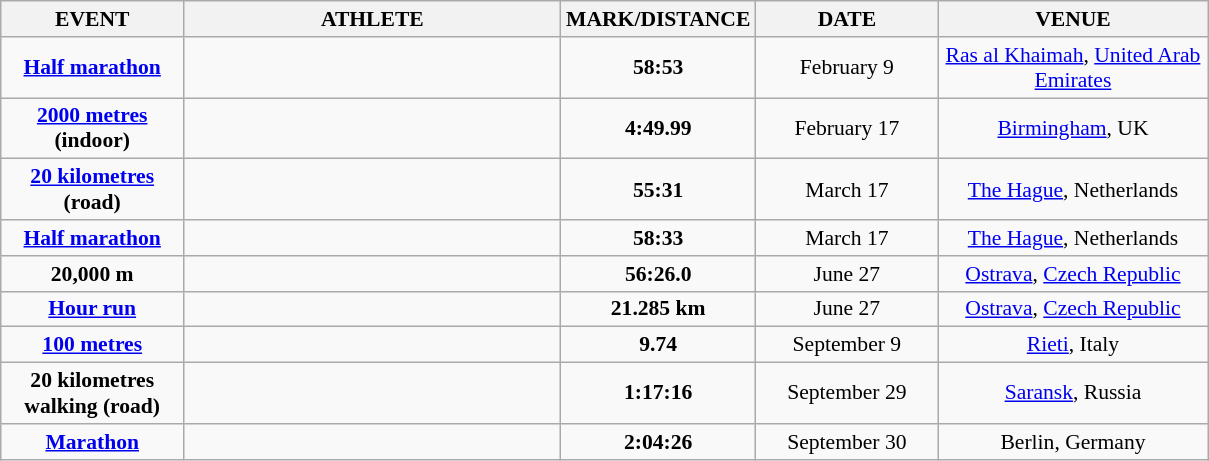<table class="wikitable" style="border-collapse: collapse; font-size: 90%;">
<tr>
<th align="center" style="width: 8em">EVENT</th>
<th align="center" style="width: 17em">ATHLETE</th>
<th align="center" style="width: 5em">MARK/DISTANCE</th>
<th align="center" style="width: 8em">DATE</th>
<th align="center" style="width: 12em">VENUE</th>
</tr>
<tr>
<td align="center"><strong><a href='#'>Half marathon</a></strong></td>
<td></td>
<td align="center"><strong>58:53</strong></td>
<td align="center">February 9</td>
<td align="center"><a href='#'>Ras al Khaimah</a>, <a href='#'>United Arab Emirates</a></td>
</tr>
<tr>
<td align="center"><strong><a href='#'>2000 metres</a> (indoor)</strong></td>
<td></td>
<td align="center"><strong>4:49.99</strong></td>
<td align="center">February 17</td>
<td align="center"><a href='#'>Birmingham</a>, UK</td>
</tr>
<tr>
<td align="center"><strong><a href='#'>20 kilometres</a> (road)</strong></td>
<td></td>
<td align="center"><strong>55:31</strong></td>
<td align="center">March 17</td>
<td align="center"><a href='#'>The Hague</a>, Netherlands</td>
</tr>
<tr>
<td align="center"><strong><a href='#'>Half marathon</a></strong></td>
<td></td>
<td align="center"><strong>58:33</strong></td>
<td align="center">March 17</td>
<td align="center"><a href='#'>The Hague</a>, Netherlands</td>
</tr>
<tr>
<td align="center"><strong>20,000 m</strong></td>
<td></td>
<td align="center"><strong>56:26.0</strong></td>
<td align="center">June 27</td>
<td align="center"><a href='#'>Ostrava</a>, <a href='#'>Czech Republic</a></td>
</tr>
<tr>
<td align="center"><strong><a href='#'>Hour run</a></strong></td>
<td></td>
<td align="center"><strong>21.285 km</strong></td>
<td align="center">June 27</td>
<td align="center"><a href='#'>Ostrava</a>, <a href='#'>Czech Republic</a></td>
</tr>
<tr>
<td align="center"><strong><a href='#'>100 metres</a></strong></td>
<td></td>
<td align="center"><strong>9.74</strong></td>
<td align="center">September 9</td>
<td align="center"><a href='#'>Rieti</a>, Italy</td>
</tr>
<tr>
<td align="center"><strong>20 kilometres walking (road)</strong></td>
<td></td>
<td align="center"><strong>1:17:16</strong></td>
<td align="center">September 29</td>
<td align="center"><a href='#'>Saransk</a>, Russia</td>
</tr>
<tr>
<td align="center"><strong><a href='#'>Marathon</a></strong></td>
<td></td>
<td align="center"><strong>2:04:26</strong></td>
<td align="center">September 30</td>
<td align="center">Berlin, Germany</td>
</tr>
</table>
